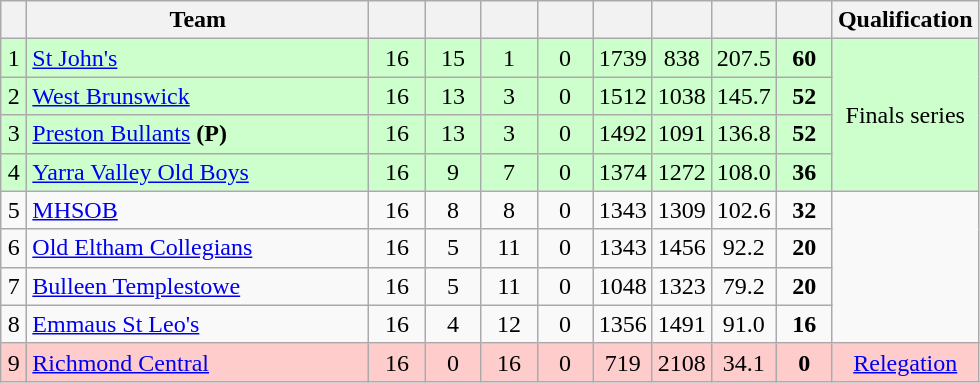<table class="wikitable" style="text-align:center; margin-bottom:0">
<tr>
<th style="width:10px"></th>
<th style="width:35%;">Team</th>
<th style="width:30px;"></th>
<th style="width:30px;"></th>
<th style="width:30px;"></th>
<th style="width:30px;"></th>
<th style="width:30px;"></th>
<th style="width:30px;"></th>
<th style="width:30px;"></th>
<th style="width:30px;"></th>
<th>Qualification</th>
</tr>
<tr style="background:#ccffcc;">
<td>1</td>
<td style="text-align:left;"><a href='#'>St John's</a></td>
<td>16</td>
<td>15</td>
<td>1</td>
<td>0</td>
<td>1739</td>
<td>838</td>
<td>207.5</td>
<td><strong>60</strong></td>
<td rowspan=4>Finals series</td>
</tr>
<tr style="background:#ccffcc;">
<td>2</td>
<td style="text-align:left;"><a href='#'>West Brunswick</a></td>
<td>16</td>
<td>13</td>
<td>3</td>
<td>0</td>
<td>1512</td>
<td>1038</td>
<td>145.7</td>
<td><strong>52</strong></td>
</tr>
<tr style="background:#ccffcc;">
<td>3</td>
<td style="text-align:left;"><a href='#'>Preston Bullants</a> <strong>(P)</strong></td>
<td>16</td>
<td>13</td>
<td>3</td>
<td>0</td>
<td>1492</td>
<td>1091</td>
<td>136.8</td>
<td><strong>52</strong></td>
</tr>
<tr style="background:#ccffcc;">
<td>4</td>
<td style="text-align:left;"><a href='#'>Yarra Valley Old Boys</a></td>
<td>16</td>
<td>9</td>
<td>7</td>
<td>0</td>
<td>1374</td>
<td>1272</td>
<td>108.0</td>
<td><strong>36</strong></td>
</tr>
<tr>
<td>5</td>
<td style="text-align:left;"><a href='#'>MHSOB</a></td>
<td>16</td>
<td>8</td>
<td>8</td>
<td>0</td>
<td>1343</td>
<td>1309</td>
<td>102.6</td>
<td><strong>32</strong></td>
</tr>
<tr>
<td>6</td>
<td style="text-align:left;"><a href='#'>Old Eltham Collegians</a></td>
<td>16</td>
<td>5</td>
<td>11</td>
<td>0</td>
<td>1343</td>
<td>1456</td>
<td>92.2</td>
<td><strong>20</strong></td>
</tr>
<tr>
<td>7</td>
<td style="text-align:left;"><a href='#'>Bulleen Templestowe</a></td>
<td>16</td>
<td>5</td>
<td>11</td>
<td>0</td>
<td>1048</td>
<td>1323</td>
<td>79.2</td>
<td><strong>20</strong></td>
</tr>
<tr>
<td>8</td>
<td style="text-align:left;"><a href='#'>Emmaus St Leo's</a></td>
<td>16</td>
<td>4</td>
<td>12</td>
<td>0</td>
<td>1356</td>
<td>1491</td>
<td>91.0</td>
<td><strong>16</strong></td>
</tr>
<tr style="background:#FFCCCC;">
<td>9</td>
<td style="text-align:left;"><a href='#'>Richmond Central</a></td>
<td>16</td>
<td>0</td>
<td>16</td>
<td>0</td>
<td>719</td>
<td>2108</td>
<td>34.1</td>
<td><strong>0</strong></td>
<td><a href='#'>Relegation</a></td>
</tr>
</table>
